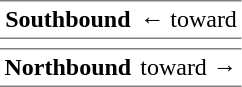<table border="1" cellspacing="0" cellpadding="3" frame="hsides" rules="rows">
<tr>
<th><span>Southbound</span></th>
<td>←  toward </td>
</tr>
<tr>
<th></th>
<td></td>
</tr>
<tr>
<th><span>Northbound</span></th>
<td>  toward  →</td>
</tr>
</table>
